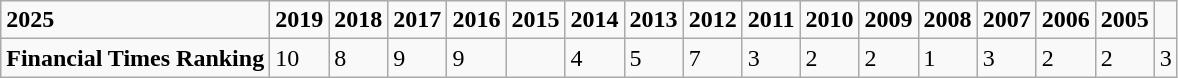<table class="wikitable">
<tr>
<td><strong>2025</strong></td>
<td><strong>2019</strong></td>
<td><strong>2018</strong></td>
<td><strong>2017</strong></td>
<td><strong>2016</strong></td>
<td><strong>2015</strong></td>
<td><strong>2014</strong></td>
<td><strong>2013</strong></td>
<td><strong>2012</strong></td>
<td><strong>2011</strong></td>
<td><strong>2010</strong></td>
<td><strong>2009</strong></td>
<td><strong>2008</strong></td>
<td><strong>2007</strong></td>
<td><strong>2006</strong></td>
<td><strong>2005</strong></td>
</tr>
<tr>
<td><strong>Financial Times Ranking</strong></td>
<td>10</td>
<td>8</td>
<td>9</td>
<td>9</td>
<td></td>
<td>4</td>
<td>5</td>
<td>7</td>
<td>3</td>
<td>2</td>
<td>2</td>
<td>1</td>
<td>3</td>
<td>2</td>
<td>2</td>
<td>3</td>
</tr>
</table>
